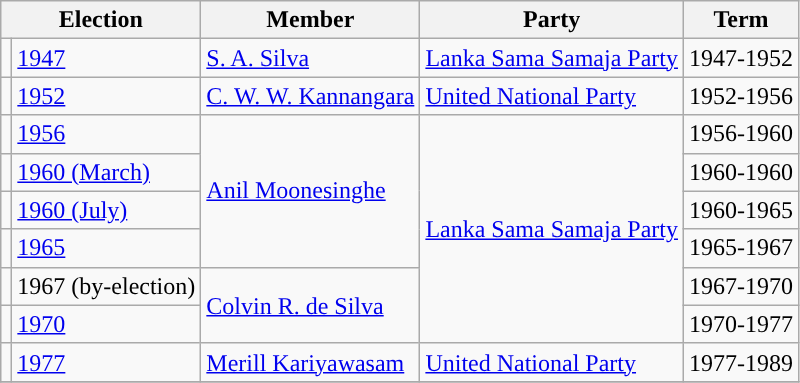<table class="wikitable">
<tr>
<th colspan="2">Election</th>
<th>Member</th>
<th>Party</th>
<th>Term</th>
</tr>
<tr>
<td style="background-color: "></td>
<td><a href='#'>1947</a></td>
<td><a href='#'>S. A. Silva</a></td>
<td><a href='#'>Lanka Sama Samaja Party</a></td>
<td>1947-1952</td>
</tr>
<tr>
<td style="background-color: "></td>
<td><a href='#'>1952</a></td>
<td><a href='#'>C. W. W. Kannangara</a></td>
<td><a href='#'>United National Party</a></td>
<td>1952-1956</td>
</tr>
<tr>
<td style="background-color: "></td>
<td><a href='#'>1956</a></td>
<td rowspan=4><a href='#'>Anil Moonesinghe</a></td>
<td rowspan=6><a href='#'>Lanka Sama Samaja Party</a></td>
<td>1956-1960</td>
</tr>
<tr>
<td style="background-color: "></td>
<td><a href='#'>1960 (March)</a></td>
<td>1960-1960</td>
</tr>
<tr>
<td style="background-color: "></td>
<td><a href='#'>1960 (July)</a></td>
<td>1960-1965</td>
</tr>
<tr>
<td style="background-color: "></td>
<td><a href='#'>1965</a></td>
<td>1965-1967</td>
</tr>
<tr>
<td style="background-color: "></td>
<td>1967 (by-election)</td>
<td rowspan=2><a href='#'>Colvin R. de Silva</a></td>
<td>1967-1970</td>
</tr>
<tr>
<td style="background-color: "></td>
<td><a href='#'>1970</a></td>
<td>1970-1977</td>
</tr>
<tr>
<td style="background-color: "></td>
<td><a href='#'>1977</a></td>
<td><a href='#'>Merill Kariyawasam</a></td>
<td><a href='#'>United National Party</a></td>
<td>1977-1989</td>
</tr>
<tr>
</tr>
</table>
